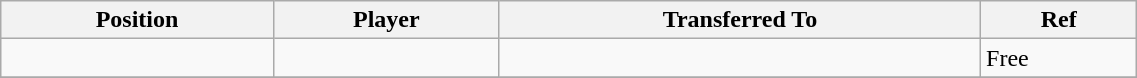<table class="wikitable sortable" style="width:60%; text-align:center; font-size:100%; text-align:left;">
<tr>
<th>Position</th>
<th>Player</th>
<th>Transferred To</th>
<th>Ref</th>
</tr>
<tr>
<td></td>
<td></td>
<td></td>
<td>Free</td>
</tr>
<tr>
</tr>
</table>
